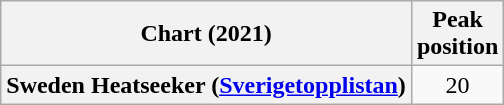<table class="wikitable plainrowheaders" style="text-align:center">
<tr>
<th>Chart (2021)</th>
<th>Peak<br>position</th>
</tr>
<tr>
<th scope="row">Sweden Heatseeker (<a href='#'>Sverigetopplistan</a>)</th>
<td>20</td>
</tr>
</table>
